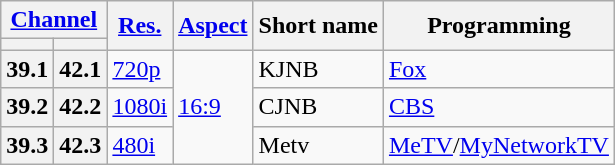<table class="wikitable">
<tr>
<th scope = "col" colspan="2"><a href='#'>Channel</a></th>
<th scope = "col" rowspan="2"><a href='#'>Res.</a></th>
<th scope = "col" rowspan="2"><a href='#'>Aspect</a></th>
<th scope = "col" rowspan="2">Short name</th>
<th scope = "col" rowspan="2">Programming</th>
</tr>
<tr>
<th scope = "col"></th>
<th></th>
</tr>
<tr>
<th scope = "row">39.1</th>
<th>42.1</th>
<td><a href='#'>720p</a></td>
<td rowspan=3><a href='#'>16:9</a></td>
<td>KJNB</td>
<td><a href='#'>Fox</a></td>
</tr>
<tr>
<th scope = "row">39.2</th>
<th>42.2</th>
<td><a href='#'>1080i</a></td>
<td>CJNB</td>
<td><a href='#'>CBS</a></td>
</tr>
<tr>
<th scope = "row">39.3</th>
<th>42.3</th>
<td><a href='#'>480i</a></td>
<td>Metv</td>
<td><a href='#'>MeTV</a>/<a href='#'>MyNetworkTV</a></td>
</tr>
</table>
